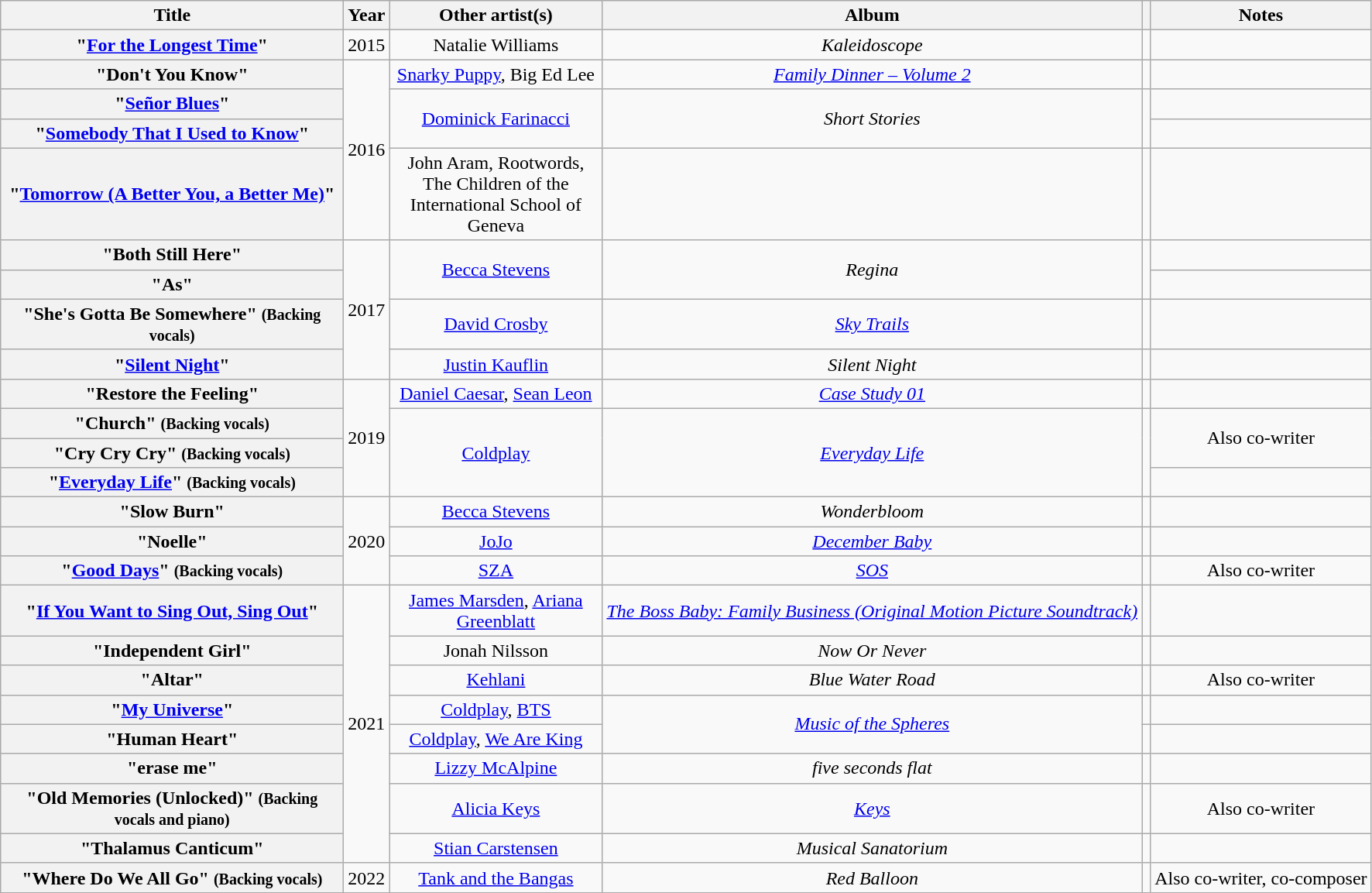<table class="wikitable plainrowheaders" style="text-align:center;">
<tr>
<th scope="col" style="width:18em;">Title</th>
<th scope="col">Year</th>
<th scope="col" style="width:11em;">Other artist(s)</th>
<th scope="col">Album</th>
<th></th>
<th>Notes</th>
</tr>
<tr>
<th scope="row">"<a href='#'>For the Longest Time</a>"</th>
<td>2015</td>
<td>Natalie Williams</td>
<td><em>Kaleidoscope</em></td>
<td></td>
<td></td>
</tr>
<tr>
<th scope="row">"Don't You Know"</th>
<td rowspan="4">2016</td>
<td><a href='#'>Snarky Puppy</a>, Big Ed Lee</td>
<td><em><a href='#'>Family Dinner – Volume 2</a></em></td>
<td></td>
<td></td>
</tr>
<tr>
<th scope="row">"<a href='#'>Señor Blues</a>"</th>
<td rowspan="2"><a href='#'>Dominick Farinacci</a></td>
<td rowspan="2"><em>Short Stories</em></td>
<td rowspan="2"></td>
<td></td>
</tr>
<tr>
<th scope="row">"<a href='#'>Somebody That I Used to Know</a>"</th>
<td></td>
</tr>
<tr>
<th scope="row">"<a href='#'>Tomorrow (A Better You, a Better Me)</a>"</th>
<td>John Aram, Rootwords, The Children of the International School of Geneva</td>
<td></td>
<td></td>
<td></td>
</tr>
<tr>
<th scope="row">"Both Still Here"</th>
<td rowspan="4">2017</td>
<td rowspan="2"><a href='#'>Becca Stevens</a></td>
<td rowspan="2"><em>Regina</em></td>
<td rowspan="2"></td>
<td></td>
</tr>
<tr>
<th scope="row">"As"</th>
<td></td>
</tr>
<tr>
<th scope="row">"She's Gotta Be Somewhere" <small>(Backing vocals)</small></th>
<td><a href='#'>David Crosby</a></td>
<td><em><a href='#'>Sky Trails</a></em></td>
<td></td>
<td></td>
</tr>
<tr>
<th scope="row">"<a href='#'>Silent Night</a>"</th>
<td><a href='#'>Justin Kauflin</a></td>
<td><em>Silent Night</em></td>
<td></td>
<td></td>
</tr>
<tr>
<th scope="row">"Restore the Feeling"</th>
<td rowspan="4">2019</td>
<td><a href='#'>Daniel Caesar</a>, <a href='#'>Sean Leon</a></td>
<td><em><a href='#'>Case Study 01</a></em></td>
<td></td>
<td></td>
</tr>
<tr>
<th scope="row">"Church" <small>(Backing vocals)</small></th>
<td rowspan="3"><a href='#'>Coldplay</a></td>
<td rowspan="3"><em><a href='#'>Everyday Life</a></em></td>
<td rowspan="3"></td>
<td rowspan="2">Also co-writer</td>
</tr>
<tr>
<th scope="row">"Cry Cry Cry" <small>(Backing vocals)</small></th>
</tr>
<tr>
<th scope="row">"<a href='#'>Everyday Life</a>" <small>(Backing vocals)</small></th>
<td></td>
</tr>
<tr>
<th scope="row">"Slow Burn"</th>
<td rowspan="3">2020</td>
<td><a href='#'>Becca Stevens</a></td>
<td><em>Wonderbloom</em></td>
<td></td>
<td></td>
</tr>
<tr>
<th scope="row">"Noelle"</th>
<td><a href='#'>JoJo</a></td>
<td><em><a href='#'>December Baby</a></em></td>
<td></td>
<td></td>
</tr>
<tr>
<th scope="row">"<a href='#'>Good Days</a>" <small>(Backing vocals)</small></th>
<td><a href='#'>SZA</a></td>
<td><em><a href='#'>SOS</a></em></td>
<td></td>
<td>Also co-writer</td>
</tr>
<tr>
<th scope="row">"<a href='#'>If You Want to Sing Out, Sing Out</a>"</th>
<td rowspan="8">2021</td>
<td><a href='#'>James Marsden</a>, <a href='#'>Ariana Greenblatt</a></td>
<td><em><a href='#'>The Boss Baby: Family Business (Original Motion Picture Soundtrack)</a></em></td>
<td></td>
<td></td>
</tr>
<tr>
<th scope="row">"Independent Girl"</th>
<td>Jonah Nilsson</td>
<td><em>Now Or Never</em></td>
<td></td>
<td></td>
</tr>
<tr>
<th scope="row">"Altar" </th>
<td><a href='#'>Kehlani</a></td>
<td><em>Blue Water Road</em></td>
<td></td>
<td>Also co-writer</td>
</tr>
<tr>
<th scope="row">"<a href='#'>My Universe</a>" </th>
<td><a href='#'>Coldplay</a>, <a href='#'>BTS</a></td>
<td rowspan="2"><em><a href='#'>Music of the Spheres</a></em></td>
<td></td>
<td></td>
</tr>
<tr>
<th scope="row">"Human Heart"</th>
<td><a href='#'>Coldplay</a>, <a href='#'>We Are King</a></td>
<td></td>
<td></td>
</tr>
<tr>
<th scope="row">"erase me"</th>
<td><a href='#'>Lizzy McAlpine</a></td>
<td><em>five seconds flat</em></td>
<td></td>
<td></td>
</tr>
<tr>
<th scope="row">"Old Memories (Unlocked)"  <small>(Backing vocals and piano)</small></th>
<td><a href='#'>Alicia Keys</a></td>
<td><em><a href='#'>Keys</a></em></td>
<td></td>
<td>Also co-writer</td>
</tr>
<tr>
<th scope="row">"Thalamus Canticum"</th>
<td><a href='#'>Stian Carstensen</a></td>
<td><em>Musical Sanatorium</em></td>
<td></td>
<td></td>
</tr>
<tr>
<th scope="row">"Where Do We All Go" <small>(Backing vocals)</small></th>
<td>2022</td>
<td><a href='#'>Tank and the Bangas</a></td>
<td><em>Red Balloon</em></td>
<td></td>
<td>Also co-writer, co-composer</td>
</tr>
</table>
